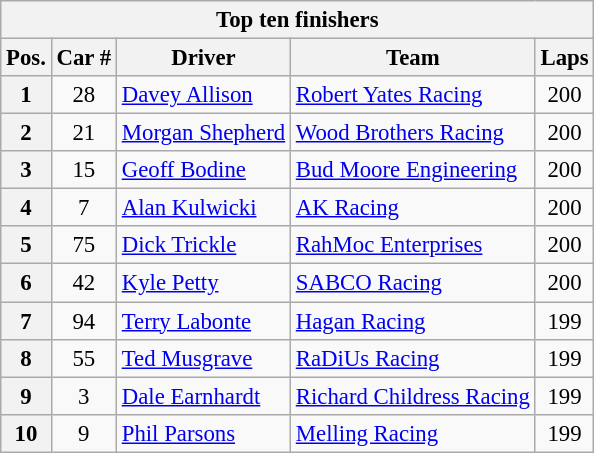<table class="wikitable" style="font-size:95%;">
<tr>
<th colspan=9>Top ten finishers</th>
</tr>
<tr>
<th>Pos.</th>
<th>Car #</th>
<th>Driver</th>
<th>Team</th>
<th>Laps</th>
</tr>
<tr>
<th>1</th>
<td align=center>28</td>
<td><a href='#'>Davey Allison</a></td>
<td><a href='#'>Robert Yates Racing</a></td>
<td align=center>200</td>
</tr>
<tr>
<th>2</th>
<td align=center>21</td>
<td><a href='#'>Morgan Shepherd</a></td>
<td><a href='#'>Wood Brothers Racing</a></td>
<td align=center>200</td>
</tr>
<tr>
<th>3</th>
<td align=center>15</td>
<td><a href='#'>Geoff Bodine</a></td>
<td><a href='#'>Bud Moore Engineering</a></td>
<td align=center>200</td>
</tr>
<tr>
<th>4</th>
<td align=center>7</td>
<td><a href='#'>Alan Kulwicki</a></td>
<td><a href='#'>AK Racing</a></td>
<td align=center>200</td>
</tr>
<tr>
<th>5</th>
<td align=center>75</td>
<td><a href='#'>Dick Trickle</a></td>
<td><a href='#'>RahMoc Enterprises</a></td>
<td align=center>200</td>
</tr>
<tr>
<th>6</th>
<td align=center>42</td>
<td><a href='#'>Kyle Petty</a></td>
<td><a href='#'>SABCO Racing</a></td>
<td align=center>200</td>
</tr>
<tr>
<th>7</th>
<td align=center>94</td>
<td><a href='#'>Terry Labonte</a></td>
<td><a href='#'>Hagan Racing</a></td>
<td align=center>199</td>
</tr>
<tr>
<th>8</th>
<td align=center>55</td>
<td><a href='#'>Ted Musgrave</a></td>
<td><a href='#'>RaDiUs Racing</a></td>
<td align=center>199</td>
</tr>
<tr>
<th>9</th>
<td align=center>3</td>
<td><a href='#'>Dale Earnhardt</a></td>
<td><a href='#'>Richard Childress Racing</a></td>
<td align=center>199</td>
</tr>
<tr>
<th>10</th>
<td align=center>9</td>
<td><a href='#'>Phil Parsons</a></td>
<td><a href='#'>Melling Racing</a></td>
<td align=center>199</td>
</tr>
</table>
